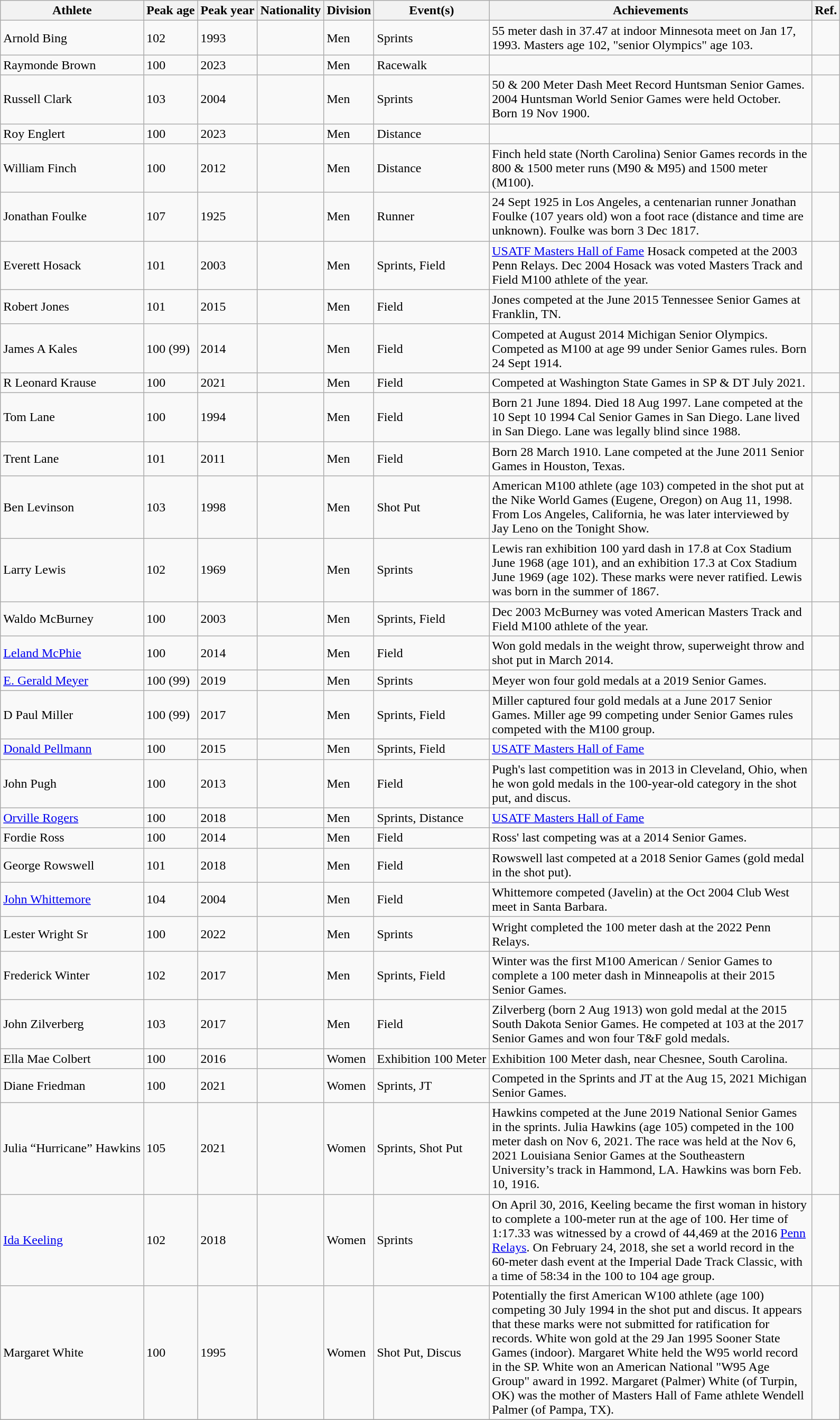<table class="wikitable sortable">
<tr>
<th>Athlete</th>
<th>Peak age</th>
<th>Peak year</th>
<th>Nationality</th>
<th>Division</th>
<th>Event(s)</th>
<th width=400>Achievements</th>
<th>Ref.</th>
</tr>
<tr>
<td>Arnold Bing</td>
<td>102</td>
<td>1993</td>
<td></td>
<td>Men</td>
<td>Sprints</td>
<td>55 meter dash in 37.47 at indoor Minnesota meet on Jan 17, 1993.  Masters age 102, "senior Olympics" age 103.</td>
<td></td>
</tr>
<tr>
<td>Raymonde Brown</td>
<td>100</td>
<td>2023</td>
<td></td>
<td>Men</td>
<td>Racewalk</td>
<td></td>
<td></td>
</tr>
<tr>
<td>Russell Clark</td>
<td>103</td>
<td>2004</td>
<td></td>
<td>Men</td>
<td>Sprints</td>
<td>50 & 200 Meter Dash Meet Record Huntsman Senior Games. 2004 Huntsman World Senior Games were held October. Born 19 Nov 1900.</td>
<td></td>
</tr>
<tr>
<td>Roy Englert</td>
<td>100</td>
<td>2023</td>
<td></td>
<td>Men</td>
<td>Distance</td>
<td></td>
<td></td>
</tr>
<tr>
<td>William Finch</td>
<td>100</td>
<td>2012</td>
<td></td>
<td>Men</td>
<td>Distance</td>
<td>Finch held state (North Carolina) Senior Games records in the 800 & 1500 meter runs (M90 & M95) and 1500 meter (M100).</td>
<td></td>
</tr>
<tr>
<td>Jonathan Foulke</td>
<td>107</td>
<td>1925</td>
<td></td>
<td>Men</td>
<td>Runner</td>
<td>24 Sept 1925 in Los Angeles, a centenarian runner Jonathan Foulke (107 years old) won a foot race (distance and time are unknown). Foulke was born 3 Dec 1817.</td>
<td></td>
</tr>
<tr>
<td>Everett Hosack</td>
<td>101</td>
<td>2003</td>
<td></td>
<td>Men</td>
<td>Sprints, Field</td>
<td><a href='#'>USATF Masters Hall of Fame</a>  Hosack competed at the 2003 Penn Relays. Dec 2004 Hosack was voted Masters Track and Field M100 athlete of the year.</td>
<td></td>
</tr>
<tr>
<td>Robert Jones</td>
<td>101</td>
<td>2015</td>
<td></td>
<td>Men</td>
<td>Field</td>
<td>Jones competed at the June 2015 Tennessee Senior Games at Franklin, TN.</td>
<td></td>
</tr>
<tr>
<td>James A Kales</td>
<td>100 (99)</td>
<td>2014</td>
<td></td>
<td>Men</td>
<td>Field</td>
<td>Competed at August 2014 Michigan Senior Olympics. Competed as M100 at age 99 under Senior Games rules. Born 24 Sept 1914.</td>
<td></td>
</tr>
<tr>
<td>R Leonard Krause</td>
<td>100</td>
<td>2021</td>
<td></td>
<td>Men</td>
<td>Field</td>
<td>Competed at Washington State Games in SP & DT July 2021.</td>
<td></td>
</tr>
<tr>
<td>Tom Lane</td>
<td>100</td>
<td>1994</td>
<td></td>
<td>Men</td>
<td>Field</td>
<td>Born 21 June 1894. Died 18 Aug 1997. Lane competed at the 10 Sept 10 1994 Cal Senior Games in San Diego. Lane lived in San Diego. Lane was legally blind since 1988.</td>
<td></td>
</tr>
<tr>
<td>Trent Lane</td>
<td>101</td>
<td>2011</td>
<td></td>
<td>Men</td>
<td>Field</td>
<td>Born 28 March 1910.  Lane competed at the June 2011 Senior Games in Houston, Texas.</td>
<td></td>
</tr>
<tr>
<td>Ben Levinson</td>
<td>103</td>
<td>1998</td>
<td></td>
<td>Men</td>
<td>Shot Put</td>
<td>American M100 athlete (age 103) competed in the shot put at the Nike World Games (Eugene, Oregon) on Aug 11, 1998. From Los Angeles, California, he was later interviewed by Jay Leno on the Tonight Show.</td>
<td></td>
</tr>
<tr>
<td>Larry Lewis</td>
<td>102</td>
<td>1969</td>
<td></td>
<td>Men</td>
<td>Sprints</td>
<td>Lewis ran exhibition 100 yard dash in 17.8 at Cox Stadium June 1968 (age 101), and an exhibition 17.3 at Cox Stadium June 1969 (age 102). These marks were never ratified. Lewis was born in the summer of 1867.</td>
<td></td>
</tr>
<tr>
<td>Waldo McBurney</td>
<td>100</td>
<td>2003</td>
<td></td>
<td>Men</td>
<td>Sprints, Field</td>
<td>Dec 2003 McBurney was voted American Masters Track and Field M100 athlete of the year.</td>
<td></td>
</tr>
<tr>
<td><a href='#'>Leland McPhie</a></td>
<td>100</td>
<td>2014</td>
<td></td>
<td>Men</td>
<td>Field</td>
<td>Won gold medals in the weight throw, superweight throw and shot put in March 2014.</td>
<td></td>
</tr>
<tr>
<td><a href='#'>E. Gerald Meyer</a></td>
<td>100 (99)</td>
<td>2019</td>
<td></td>
<td>Men</td>
<td>Sprints</td>
<td>Meyer won four gold medals at a 2019 Senior Games.</td>
<td></td>
</tr>
<tr>
<td>D Paul Miller</td>
<td>100 (99)</td>
<td>2017</td>
<td></td>
<td>Men</td>
<td>Sprints, Field</td>
<td>Miller captured four gold medals at a June 2017 Senior Games. Miller age 99 competing under Senior Games rules competed with the M100 group.</td>
<td></td>
</tr>
<tr>
<td><a href='#'>Donald Pellmann</a></td>
<td>100</td>
<td>2015</td>
<td></td>
<td>Men</td>
<td>Sprints, Field</td>
<td><a href='#'>USATF Masters Hall of Fame</a></td>
<td></td>
</tr>
<tr>
<td>John Pugh</td>
<td>100</td>
<td>2013</td>
<td></td>
<td>Men</td>
<td>Field</td>
<td>Pugh's last competition was in 2013 in Cleveland, Ohio, when he won gold medals in the 100-year-old category in the shot put, and discus.</td>
<td></td>
</tr>
<tr>
<td><a href='#'>Orville Rogers</a></td>
<td>100</td>
<td>2018</td>
<td></td>
<td>Men</td>
<td>Sprints, Distance</td>
<td><a href='#'>USATF Masters Hall of Fame</a></td>
<td></td>
</tr>
<tr>
<td>Fordie Ross</td>
<td>100</td>
<td>2014</td>
<td></td>
<td>Men</td>
<td>Field</td>
<td>Ross' last competing was at a 2014 Senior Games.</td>
<td></td>
</tr>
<tr>
<td>George Rowswell</td>
<td>101</td>
<td>2018</td>
<td></td>
<td>Men</td>
<td>Field</td>
<td>Rowswell last competed at a 2018 Senior Games (gold medal in the shot put).</td>
<td></td>
</tr>
<tr>
<td><a href='#'>John Whittemore</a></td>
<td>104</td>
<td>2004</td>
<td></td>
<td>Men</td>
<td>Field</td>
<td>Whittemore competed (Javelin) at the Oct 2004 Club West meet in Santa Barbara.</td>
<td></td>
</tr>
<tr>
<td>Lester Wright Sr</td>
<td>100</td>
<td>2022</td>
<td></td>
<td>Men</td>
<td>Sprints</td>
<td>Wright completed the 100 meter dash at the 2022 Penn Relays.</td>
<td></td>
</tr>
<tr>
<td>Frederick Winter</td>
<td>102</td>
<td>2017</td>
<td></td>
<td>Men</td>
<td>Sprints, Field</td>
<td>Winter was the first M100 American / Senior Games to complete a 100 meter dash in Minneapolis at their 2015 Senior Games.</td>
<td></td>
</tr>
<tr>
<td>John Zilverberg</td>
<td>103</td>
<td>2017</td>
<td></td>
<td>Men</td>
<td>Field</td>
<td>Zilverberg (born 2 Aug 1913) won gold medal at the 2015 South Dakota Senior Games. He competed at 103 at the 2017 Senior Games and won four T&F gold medals.</td>
<td></td>
</tr>
<tr>
<td>Ella Mae Colbert</td>
<td>100</td>
<td>2016</td>
<td></td>
<td>Women</td>
<td>Exhibition 100 Meter</td>
<td>Exhibition 100 Meter dash, near Chesnee, South Carolina.</td>
<td></td>
</tr>
<tr>
<td>Diane Friedman</td>
<td>100</td>
<td>2021</td>
<td></td>
<td>Women</td>
<td>Sprints, JT</td>
<td>Competed in the Sprints and JT at the Aug 15, 2021 Michigan Senior Games.</td>
<td></td>
</tr>
<tr>
<td>Julia “Hurricane” Hawkins</td>
<td>105</td>
<td>2021</td>
<td></td>
<td>Women</td>
<td>Sprints, Shot Put</td>
<td>Hawkins competed at the June 2019 National Senior Games in the sprints. Julia Hawkins (age 105) competed in the 100 meter dash on Nov 6, 2021. The race was held at the Nov 6, 2021 Louisiana Senior Games at the Southeastern University’s track in Hammond, LA. Hawkins was born Feb. 10, 1916.</td>
<td></td>
</tr>
<tr>
<td><a href='#'>Ida Keeling</a></td>
<td>102</td>
<td>2018</td>
<td></td>
<td>Women</td>
<td>Sprints</td>
<td>On April 30, 2016, Keeling became the first woman in history to complete a 100-meter run at the age of 100. Her time of 1:17.33 was witnessed by a crowd of 44,469 at the 2016 <a href='#'>Penn Relays</a>. On February 24, 2018, she set a world record in the 60-meter dash event at the Imperial Dade Track Classic, with a time of 58:34 in the 100 to 104 age group.</td>
<td></td>
</tr>
<tr>
<td>Margaret White</td>
<td>100</td>
<td>1995</td>
<td></td>
<td>Women</td>
<td>Shot Put, Discus</td>
<td>Potentially the first American W100 athlete (age 100) competing 30 July 1994 in the shot put and discus. It appears that these marks were not submitted for ratification for records. White won gold at the 29 Jan 1995 Sooner State Games (indoor). Margaret White held the W95 world record in the SP. White won an American National "W95 Age Group" award in 1992. Margaret (Palmer) White (of Turpin, OK) was the mother of Masters Hall of Fame athlete Wendell Palmer (of Pampa, TX).</td>
<td></td>
</tr>
<tr>
</tr>
</table>
